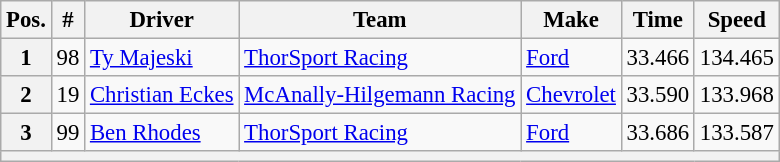<table class="wikitable" style="font-size:95%">
<tr>
<th>Pos.</th>
<th>#</th>
<th>Driver</th>
<th>Team</th>
<th>Make</th>
<th>Time</th>
<th>Speed</th>
</tr>
<tr>
<th>1</th>
<td>98</td>
<td><a href='#'>Ty Majeski</a></td>
<td><a href='#'>ThorSport Racing</a></td>
<td><a href='#'>Ford</a></td>
<td>33.466</td>
<td>134.465</td>
</tr>
<tr>
<th>2</th>
<td>19</td>
<td><a href='#'>Christian Eckes</a></td>
<td><a href='#'>McAnally-Hilgemann Racing</a></td>
<td><a href='#'>Chevrolet</a></td>
<td>33.590</td>
<td>133.968</td>
</tr>
<tr>
<th>3</th>
<td>99</td>
<td><a href='#'>Ben Rhodes</a></td>
<td><a href='#'>ThorSport Racing</a></td>
<td><a href='#'>Ford</a></td>
<td>33.686</td>
<td>133.587</td>
</tr>
<tr>
<th colspan="7"></th>
</tr>
</table>
